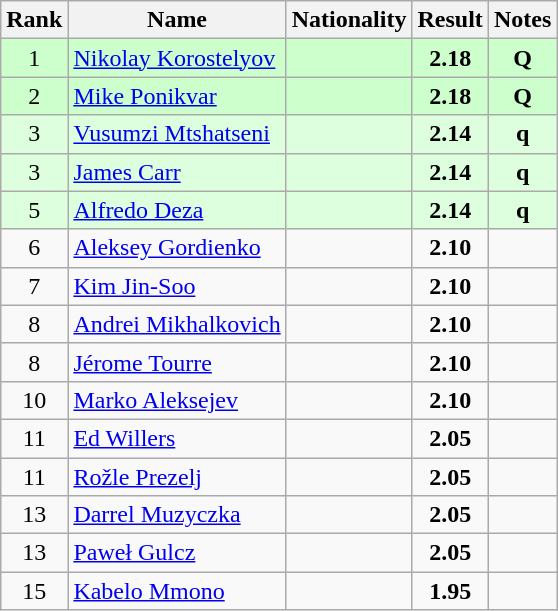<table class="wikitable sortable" style="text-align:center">
<tr>
<th>Rank</th>
<th>Name</th>
<th>Nationality</th>
<th>Result</th>
<th>Notes</th>
</tr>
<tr bgcolor=ccffcc>
<td>1</td>
<td align=left><a href='#'>Nikolay Korostelyov</a></td>
<td align=left></td>
<td><strong>2.18</strong></td>
<td><strong>Q</strong></td>
</tr>
<tr bgcolor=ccffcc>
<td>2</td>
<td align=left><a href='#'>Mike Ponikvar</a></td>
<td align=left></td>
<td><strong>2.18</strong></td>
<td><strong>Q</strong></td>
</tr>
<tr bgcolor=ddffdd>
<td>3</td>
<td align=left><a href='#'>Vusumzi Mtshatseni</a></td>
<td align=left></td>
<td><strong>2.14</strong></td>
<td><strong>q</strong></td>
</tr>
<tr bgcolor=ddffdd>
<td>3</td>
<td align=left><a href='#'>James Carr</a></td>
<td align=left></td>
<td><strong>2.14</strong></td>
<td><strong>q</strong></td>
</tr>
<tr bgcolor=ddffdd>
<td>5</td>
<td align=left><a href='#'>Alfredo Deza</a></td>
<td align=left></td>
<td><strong>2.14</strong></td>
<td><strong>q</strong></td>
</tr>
<tr>
<td>6</td>
<td align=left><a href='#'>Aleksey Gordienko</a></td>
<td align=left></td>
<td><strong>2.10</strong></td>
<td></td>
</tr>
<tr>
<td>7</td>
<td align=left><a href='#'>Kim Jin-Soo</a></td>
<td align=left></td>
<td><strong>2.10</strong></td>
<td></td>
</tr>
<tr>
<td>8</td>
<td align=left><a href='#'>Andrei Mikhalkovich</a></td>
<td align=left></td>
<td><strong>2.10</strong></td>
<td></td>
</tr>
<tr>
<td>8</td>
<td align=left><a href='#'>Jérome Tourre</a></td>
<td align=left></td>
<td><strong>2.10</strong></td>
<td></td>
</tr>
<tr>
<td>10</td>
<td align=left><a href='#'>Marko Aleksejev</a></td>
<td align=left></td>
<td><strong>2.10</strong></td>
<td></td>
</tr>
<tr>
<td>11</td>
<td align=left><a href='#'>Ed Willers</a></td>
<td align=left></td>
<td><strong>2.05</strong></td>
<td></td>
</tr>
<tr>
<td>11</td>
<td align=left><a href='#'>Rožle Prezelj</a></td>
<td align=left></td>
<td><strong>2.05</strong></td>
<td></td>
</tr>
<tr>
<td>13</td>
<td align=left><a href='#'>Darrel Muzyczka</a></td>
<td align=left></td>
<td><strong>2.05</strong></td>
<td></td>
</tr>
<tr>
<td>13</td>
<td align=left><a href='#'>Paweł Gulcz</a></td>
<td align=left></td>
<td><strong>2.05</strong></td>
<td></td>
</tr>
<tr>
<td>15</td>
<td align=left><a href='#'>Kabelo Mmono</a></td>
<td align=left></td>
<td><strong>1.95</strong></td>
<td></td>
</tr>
</table>
